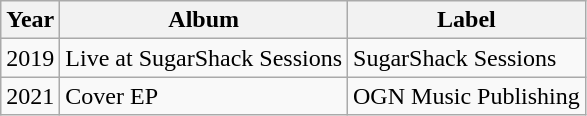<table class="wikitable">
<tr>
<th>Year</th>
<th>Album</th>
<th>Label</th>
</tr>
<tr>
<td>2019</td>
<td>Live at SugarShack Sessions</td>
<td>SugarShack Sessions</td>
</tr>
<tr>
<td>2021</td>
<td>Cover EP</td>
<td>OGN Music Publishing</td>
</tr>
</table>
